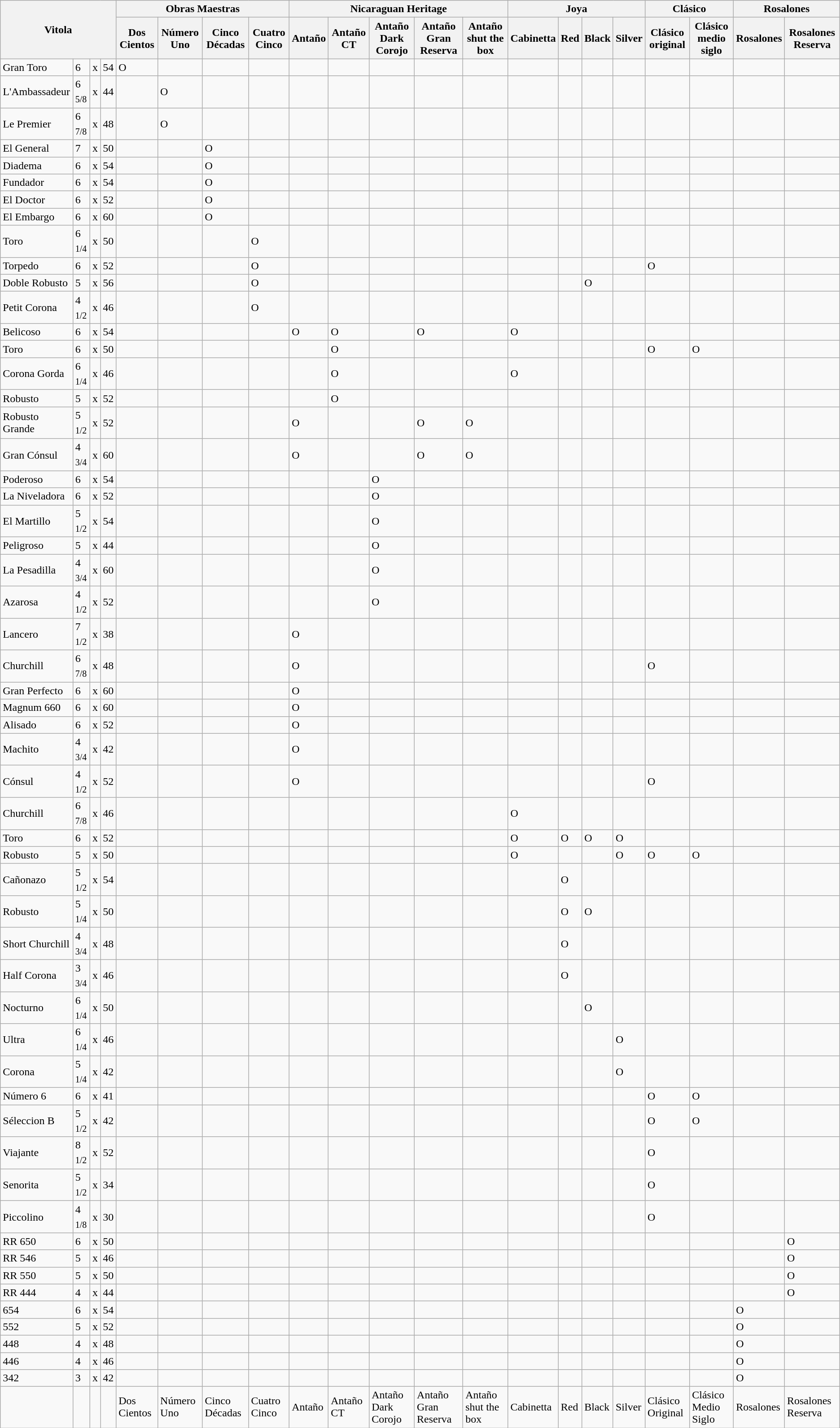<table class="wikitable">
<tr>
<th colspan="4" rowspan="2">Vitola</th>
<th colspan="4">Obras Maestras</th>
<th colspan="5">Nicaraguan Heritage</th>
<th colspan="4">Joya</th>
<th colspan="2">Clásico</th>
<th colspan="2">Rosalones</th>
</tr>
<tr>
<th>Dos Cientos</th>
<th>Número Uno</th>
<th>Cinco Décadas</th>
<th>Cuatro Cinco</th>
<th>Antaño</th>
<th>Antaño CT</th>
<th>Antaño Dark Corojo</th>
<th>Antaño Gran Reserva</th>
<th>Antaño shut the box</th>
<th>Cabinetta</th>
<th>Red</th>
<th>Black</th>
<th>Silver</th>
<th>Clásico original</th>
<th>Clásico medio siglo</th>
<th>Rosalones</th>
<th>Rosalones Reserva</th>
</tr>
<tr>
<td>Gran Toro</td>
<td>6</td>
<td>x</td>
<td>54</td>
<td>O</td>
<td></td>
<td></td>
<td></td>
<td></td>
<td></td>
<td></td>
<td></td>
<td></td>
<td></td>
<td></td>
<td></td>
<td></td>
<td></td>
<td></td>
<td></td>
<td></td>
</tr>
<tr>
<td>L'Ambassadeur</td>
<td>6 <sub>5/8</sub></td>
<td>x</td>
<td>44</td>
<td></td>
<td>O</td>
<td></td>
<td></td>
<td></td>
<td></td>
<td></td>
<td></td>
<td></td>
<td></td>
<td></td>
<td></td>
<td></td>
<td></td>
<td></td>
<td></td>
<td></td>
</tr>
<tr>
<td>Le Premier</td>
<td>6 <sub>7/8</sub></td>
<td>x</td>
<td>48</td>
<td></td>
<td>O</td>
<td></td>
<td></td>
<td></td>
<td></td>
<td></td>
<td></td>
<td></td>
<td></td>
<td></td>
<td></td>
<td></td>
<td></td>
<td></td>
<td></td>
<td></td>
</tr>
<tr>
<td>El General</td>
<td>7</td>
<td>x</td>
<td>50</td>
<td></td>
<td></td>
<td>O</td>
<td></td>
<td></td>
<td></td>
<td></td>
<td></td>
<td></td>
<td></td>
<td></td>
<td></td>
<td></td>
<td></td>
<td></td>
<td></td>
<td></td>
</tr>
<tr>
<td>Diadema</td>
<td>6</td>
<td>x</td>
<td>54</td>
<td></td>
<td></td>
<td>O</td>
<td></td>
<td></td>
<td></td>
<td></td>
<td></td>
<td></td>
<td></td>
<td></td>
<td></td>
<td></td>
<td></td>
<td></td>
<td></td>
<td></td>
</tr>
<tr>
<td>Fundador</td>
<td>6</td>
<td>x</td>
<td>54</td>
<td></td>
<td></td>
<td>O</td>
<td></td>
<td></td>
<td></td>
<td></td>
<td></td>
<td></td>
<td></td>
<td></td>
<td></td>
<td></td>
<td></td>
<td></td>
<td></td>
<td></td>
</tr>
<tr>
<td>El Doctor</td>
<td>6</td>
<td>x</td>
<td>52</td>
<td></td>
<td></td>
<td>O</td>
<td></td>
<td></td>
<td></td>
<td></td>
<td></td>
<td></td>
<td></td>
<td></td>
<td></td>
<td></td>
<td></td>
<td></td>
<td></td>
<td></td>
</tr>
<tr>
<td>El Embargo</td>
<td>6</td>
<td>x</td>
<td>60</td>
<td></td>
<td></td>
<td>O</td>
<td></td>
<td></td>
<td></td>
<td></td>
<td></td>
<td></td>
<td></td>
<td></td>
<td></td>
<td></td>
<td></td>
<td></td>
<td></td>
<td></td>
</tr>
<tr>
<td>Toro</td>
<td>6 <sub>1/4</sub></td>
<td>x</td>
<td>50</td>
<td></td>
<td></td>
<td></td>
<td>O</td>
<td></td>
<td></td>
<td></td>
<td></td>
<td></td>
<td></td>
<td></td>
<td></td>
<td></td>
<td></td>
<td></td>
<td></td>
<td></td>
</tr>
<tr>
<td>Torpedo</td>
<td>6</td>
<td>x</td>
<td>52</td>
<td></td>
<td></td>
<td></td>
<td>O</td>
<td></td>
<td></td>
<td></td>
<td></td>
<td></td>
<td></td>
<td></td>
<td></td>
<td></td>
<td>O</td>
<td></td>
<td></td>
<td></td>
</tr>
<tr>
<td>Doble Robusto</td>
<td>5</td>
<td>x</td>
<td>56</td>
<td></td>
<td></td>
<td></td>
<td>O</td>
<td></td>
<td></td>
<td></td>
<td></td>
<td></td>
<td></td>
<td></td>
<td>O</td>
<td></td>
<td></td>
<td></td>
<td></td>
<td></td>
</tr>
<tr>
<td>Petit Corona</td>
<td>4 <sub>1/2</sub></td>
<td>x</td>
<td>46</td>
<td></td>
<td></td>
<td></td>
<td>O</td>
<td></td>
<td></td>
<td></td>
<td></td>
<td></td>
<td></td>
<td></td>
<td></td>
<td></td>
<td></td>
<td></td>
<td></td>
<td></td>
</tr>
<tr>
<td>Belicoso</td>
<td>6</td>
<td>x</td>
<td>54</td>
<td></td>
<td></td>
<td></td>
<td></td>
<td>O</td>
<td>O</td>
<td></td>
<td>O</td>
<td></td>
<td>O</td>
<td></td>
<td></td>
<td></td>
<td></td>
<td></td>
<td></td>
<td></td>
</tr>
<tr>
<td>Toro</td>
<td>6</td>
<td>x</td>
<td>50</td>
<td></td>
<td></td>
<td></td>
<td></td>
<td></td>
<td>O</td>
<td></td>
<td></td>
<td></td>
<td></td>
<td></td>
<td></td>
<td></td>
<td>O</td>
<td>O</td>
<td></td>
<td></td>
</tr>
<tr>
<td>Corona Gorda</td>
<td>6 <sub>1/4</sub></td>
<td>x</td>
<td>46</td>
<td></td>
<td></td>
<td></td>
<td></td>
<td></td>
<td>O</td>
<td></td>
<td></td>
<td></td>
<td>O</td>
<td></td>
<td></td>
<td></td>
<td></td>
<td></td>
<td></td>
<td></td>
</tr>
<tr>
<td>Robusto</td>
<td>5</td>
<td>x</td>
<td>52</td>
<td></td>
<td></td>
<td></td>
<td></td>
<td></td>
<td>O</td>
<td></td>
<td></td>
<td></td>
<td></td>
<td></td>
<td></td>
<td></td>
<td></td>
<td></td>
<td></td>
<td></td>
</tr>
<tr>
<td>Robusto Grande</td>
<td>5 <sub>1/2</sub></td>
<td>x</td>
<td>52</td>
<td></td>
<td></td>
<td></td>
<td></td>
<td>O</td>
<td></td>
<td></td>
<td>O</td>
<td>O</td>
<td></td>
<td></td>
<td></td>
<td></td>
<td></td>
<td></td>
<td></td>
<td></td>
</tr>
<tr>
<td>Gran Cónsul</td>
<td>4 <sub>3/4</sub></td>
<td>x</td>
<td>60</td>
<td></td>
<td></td>
<td></td>
<td></td>
<td>O</td>
<td></td>
<td></td>
<td>O</td>
<td>O</td>
<td></td>
<td></td>
<td></td>
<td></td>
<td></td>
<td></td>
<td></td>
<td></td>
</tr>
<tr>
<td>Poderoso</td>
<td>6</td>
<td>x</td>
<td>54</td>
<td></td>
<td></td>
<td></td>
<td></td>
<td></td>
<td></td>
<td>O</td>
<td></td>
<td></td>
<td></td>
<td></td>
<td></td>
<td></td>
<td></td>
<td></td>
<td></td>
<td></td>
</tr>
<tr>
<td>La Niveladora</td>
<td>6</td>
<td>x</td>
<td>52</td>
<td></td>
<td></td>
<td></td>
<td></td>
<td></td>
<td></td>
<td>O</td>
<td></td>
<td></td>
<td></td>
<td></td>
<td></td>
<td></td>
<td></td>
<td></td>
<td></td>
<td></td>
</tr>
<tr>
<td>El Martillo</td>
<td>5 <sub>1/2</sub></td>
<td>x</td>
<td>54</td>
<td></td>
<td></td>
<td></td>
<td></td>
<td></td>
<td></td>
<td>O</td>
<td></td>
<td></td>
<td></td>
<td></td>
<td></td>
<td></td>
<td></td>
<td></td>
<td></td>
<td></td>
</tr>
<tr>
<td>Peligroso</td>
<td>5</td>
<td>x</td>
<td>44</td>
<td></td>
<td></td>
<td></td>
<td></td>
<td></td>
<td></td>
<td>O</td>
<td></td>
<td></td>
<td></td>
<td></td>
<td></td>
<td></td>
<td></td>
<td></td>
<td></td>
<td></td>
</tr>
<tr>
<td>La Pesadilla</td>
<td>4 <sub>3/4</sub></td>
<td>x</td>
<td>60</td>
<td></td>
<td></td>
<td></td>
<td></td>
<td></td>
<td></td>
<td>O</td>
<td></td>
<td></td>
<td></td>
<td></td>
<td></td>
<td></td>
<td></td>
<td></td>
<td></td>
<td></td>
</tr>
<tr>
<td>Azarosa</td>
<td>4 <sub>1/2</sub></td>
<td>x</td>
<td>52</td>
<td></td>
<td></td>
<td></td>
<td></td>
<td></td>
<td></td>
<td>O</td>
<td></td>
<td></td>
<td></td>
<td></td>
<td></td>
<td></td>
<td></td>
<td></td>
<td></td>
<td></td>
</tr>
<tr>
<td>Lancero</td>
<td>7 <sub>1/2</sub></td>
<td>x</td>
<td>38</td>
<td></td>
<td></td>
<td></td>
<td></td>
<td>O</td>
<td></td>
<td></td>
<td></td>
<td></td>
<td></td>
<td></td>
<td></td>
<td></td>
<td></td>
<td></td>
<td></td>
<td></td>
</tr>
<tr>
<td>Churchill</td>
<td>6 <sub>7/8</sub></td>
<td>x</td>
<td>48</td>
<td></td>
<td></td>
<td></td>
<td></td>
<td>O</td>
<td></td>
<td></td>
<td></td>
<td></td>
<td></td>
<td></td>
<td></td>
<td></td>
<td>O</td>
<td></td>
<td></td>
<td></td>
</tr>
<tr>
<td>Gran Perfecto</td>
<td>6</td>
<td>x</td>
<td>60</td>
<td></td>
<td></td>
<td></td>
<td></td>
<td>O</td>
<td></td>
<td></td>
<td></td>
<td></td>
<td></td>
<td></td>
<td></td>
<td></td>
<td></td>
<td></td>
<td></td>
<td></td>
</tr>
<tr>
<td>Magnum 660</td>
<td>6</td>
<td>x</td>
<td>60</td>
<td></td>
<td></td>
<td></td>
<td></td>
<td>O</td>
<td></td>
<td></td>
<td></td>
<td></td>
<td></td>
<td></td>
<td></td>
<td></td>
<td></td>
<td></td>
<td></td>
<td></td>
</tr>
<tr>
<td>Alisado</td>
<td>6</td>
<td>x</td>
<td>52</td>
<td></td>
<td></td>
<td></td>
<td></td>
<td>O</td>
<td></td>
<td></td>
<td></td>
<td></td>
<td></td>
<td></td>
<td></td>
<td></td>
<td></td>
<td></td>
<td></td>
<td></td>
</tr>
<tr>
<td>Machito</td>
<td>4 <sub>3/4</sub></td>
<td>x</td>
<td>42</td>
<td></td>
<td></td>
<td></td>
<td></td>
<td>O</td>
<td></td>
<td></td>
<td></td>
<td></td>
<td></td>
<td></td>
<td></td>
<td></td>
<td></td>
<td></td>
<td></td>
<td></td>
</tr>
<tr>
<td>Cónsul</td>
<td>4 <sub>1/2</sub></td>
<td>x</td>
<td>52</td>
<td></td>
<td></td>
<td></td>
<td></td>
<td>O</td>
<td></td>
<td></td>
<td></td>
<td></td>
<td></td>
<td></td>
<td></td>
<td></td>
<td>O</td>
<td></td>
<td></td>
<td></td>
</tr>
<tr>
<td>Churchill</td>
<td>6 <sub>7/8</sub></td>
<td>x</td>
<td>46</td>
<td></td>
<td></td>
<td></td>
<td></td>
<td></td>
<td></td>
<td></td>
<td></td>
<td></td>
<td>O</td>
<td></td>
<td></td>
<td></td>
<td></td>
<td></td>
<td></td>
<td></td>
</tr>
<tr>
<td>Toro</td>
<td>6</td>
<td>x</td>
<td>52</td>
<td></td>
<td></td>
<td></td>
<td></td>
<td></td>
<td></td>
<td></td>
<td></td>
<td></td>
<td>O</td>
<td>O</td>
<td>O</td>
<td>O</td>
<td></td>
<td></td>
<td></td>
<td></td>
</tr>
<tr>
<td>Robusto</td>
<td>5</td>
<td>x</td>
<td>50</td>
<td></td>
<td></td>
<td></td>
<td></td>
<td></td>
<td></td>
<td></td>
<td></td>
<td></td>
<td>O</td>
<td></td>
<td></td>
<td>O</td>
<td>O</td>
<td>O</td>
<td></td>
<td></td>
</tr>
<tr>
<td>Cañonazo</td>
<td>5 <sub>1/2</sub></td>
<td>x</td>
<td>54</td>
<td></td>
<td></td>
<td></td>
<td></td>
<td></td>
<td></td>
<td></td>
<td></td>
<td></td>
<td></td>
<td>O</td>
<td></td>
<td></td>
<td></td>
<td></td>
<td></td>
<td></td>
</tr>
<tr>
<td>Robusto</td>
<td>5 <sub>1/4</sub></td>
<td>x</td>
<td>50</td>
<td></td>
<td></td>
<td></td>
<td></td>
<td></td>
<td></td>
<td></td>
<td></td>
<td></td>
<td></td>
<td>O</td>
<td>O</td>
<td></td>
<td></td>
<td></td>
<td></td>
<td></td>
</tr>
<tr>
<td>Short Churchill</td>
<td>4 <sub>3/4</sub></td>
<td>x</td>
<td>48</td>
<td></td>
<td></td>
<td></td>
<td></td>
<td></td>
<td></td>
<td></td>
<td></td>
<td></td>
<td></td>
<td>O</td>
<td></td>
<td></td>
<td></td>
<td></td>
<td></td>
<td></td>
</tr>
<tr>
<td>Half Corona</td>
<td>3 <sub>3/4</sub></td>
<td>x</td>
<td>46</td>
<td></td>
<td></td>
<td></td>
<td></td>
<td></td>
<td></td>
<td></td>
<td></td>
<td></td>
<td></td>
<td>O</td>
<td></td>
<td></td>
<td></td>
<td></td>
<td></td>
<td></td>
</tr>
<tr>
<td>Nocturno</td>
<td>6 <sub>1/4</sub></td>
<td>x</td>
<td>50</td>
<td></td>
<td></td>
<td></td>
<td></td>
<td></td>
<td></td>
<td></td>
<td></td>
<td></td>
<td></td>
<td></td>
<td>O</td>
<td></td>
<td></td>
<td></td>
<td></td>
<td></td>
</tr>
<tr>
<td>Ultra</td>
<td>6 <sub>1/4</sub></td>
<td>x</td>
<td>46</td>
<td></td>
<td></td>
<td></td>
<td></td>
<td></td>
<td></td>
<td></td>
<td></td>
<td></td>
<td></td>
<td></td>
<td></td>
<td>O</td>
<td></td>
<td></td>
<td></td>
<td></td>
</tr>
<tr>
<td>Corona</td>
<td>5 <sub>1/4</sub></td>
<td>x</td>
<td>42</td>
<td></td>
<td></td>
<td></td>
<td></td>
<td></td>
<td></td>
<td></td>
<td></td>
<td></td>
<td></td>
<td></td>
<td></td>
<td>O</td>
<td></td>
<td></td>
<td></td>
<td></td>
</tr>
<tr>
<td>Número 6</td>
<td>6</td>
<td>x</td>
<td>41</td>
<td></td>
<td></td>
<td></td>
<td></td>
<td></td>
<td></td>
<td></td>
<td></td>
<td></td>
<td></td>
<td></td>
<td></td>
<td></td>
<td>O</td>
<td>O</td>
<td></td>
<td></td>
</tr>
<tr>
<td>Séleccion B</td>
<td>5 <sub>1/2</sub></td>
<td>x</td>
<td>42</td>
<td></td>
<td></td>
<td></td>
<td></td>
<td></td>
<td></td>
<td></td>
<td></td>
<td></td>
<td></td>
<td></td>
<td></td>
<td></td>
<td>O</td>
<td>O</td>
<td></td>
<td></td>
</tr>
<tr>
<td>Viajante</td>
<td>8 <sub>1/2</sub></td>
<td>x</td>
<td>52</td>
<td></td>
<td></td>
<td></td>
<td></td>
<td></td>
<td></td>
<td></td>
<td></td>
<td></td>
<td></td>
<td></td>
<td></td>
<td></td>
<td>O</td>
<td></td>
<td></td>
<td></td>
</tr>
<tr>
<td>Senorita</td>
<td>5 <sub>1/2</sub></td>
<td>x</td>
<td>34</td>
<td></td>
<td></td>
<td></td>
<td></td>
<td></td>
<td></td>
<td></td>
<td></td>
<td></td>
<td></td>
<td></td>
<td></td>
<td></td>
<td>O</td>
<td></td>
<td></td>
<td></td>
</tr>
<tr>
<td>Piccolino</td>
<td>4 <sub>1/8</sub></td>
<td>x</td>
<td>30</td>
<td></td>
<td></td>
<td></td>
<td></td>
<td></td>
<td></td>
<td></td>
<td></td>
<td></td>
<td></td>
<td></td>
<td></td>
<td></td>
<td>O</td>
<td></td>
<td></td>
<td></td>
</tr>
<tr>
<td>RR 650</td>
<td>6</td>
<td>x</td>
<td>50</td>
<td></td>
<td></td>
<td></td>
<td></td>
<td></td>
<td></td>
<td></td>
<td></td>
<td></td>
<td></td>
<td></td>
<td></td>
<td></td>
<td></td>
<td></td>
<td></td>
<td>O</td>
</tr>
<tr>
<td>RR 546</td>
<td>5</td>
<td>x</td>
<td>46</td>
<td></td>
<td></td>
<td></td>
<td></td>
<td></td>
<td></td>
<td></td>
<td></td>
<td></td>
<td></td>
<td></td>
<td></td>
<td></td>
<td></td>
<td></td>
<td></td>
<td>O</td>
</tr>
<tr>
<td>RR 550</td>
<td>5</td>
<td>x</td>
<td>50</td>
<td></td>
<td></td>
<td></td>
<td></td>
<td></td>
<td></td>
<td></td>
<td></td>
<td></td>
<td></td>
<td></td>
<td></td>
<td></td>
<td></td>
<td></td>
<td></td>
<td>O</td>
</tr>
<tr>
<td>RR 444</td>
<td>4</td>
<td>x</td>
<td>44</td>
<td></td>
<td></td>
<td></td>
<td></td>
<td></td>
<td></td>
<td></td>
<td></td>
<td></td>
<td></td>
<td></td>
<td></td>
<td></td>
<td></td>
<td></td>
<td></td>
<td>O</td>
</tr>
<tr>
<td>654</td>
<td>6</td>
<td>x</td>
<td>54</td>
<td></td>
<td></td>
<td></td>
<td></td>
<td></td>
<td></td>
<td></td>
<td></td>
<td></td>
<td></td>
<td></td>
<td></td>
<td></td>
<td></td>
<td></td>
<td>O</td>
<td></td>
</tr>
<tr>
<td>552</td>
<td>5</td>
<td>x</td>
<td>52</td>
<td></td>
<td></td>
<td></td>
<td></td>
<td></td>
<td></td>
<td></td>
<td></td>
<td></td>
<td></td>
<td></td>
<td></td>
<td></td>
<td></td>
<td></td>
<td>O</td>
<td></td>
</tr>
<tr>
<td>448</td>
<td>4</td>
<td>x</td>
<td>48</td>
<td></td>
<td></td>
<td></td>
<td></td>
<td></td>
<td></td>
<td></td>
<td></td>
<td></td>
<td></td>
<td></td>
<td></td>
<td></td>
<td></td>
<td></td>
<td>O</td>
<td></td>
</tr>
<tr>
<td>446</td>
<td>4</td>
<td>x</td>
<td>46</td>
<td></td>
<td></td>
<td></td>
<td></td>
<td></td>
<td></td>
<td></td>
<td></td>
<td></td>
<td></td>
<td></td>
<td></td>
<td></td>
<td></td>
<td></td>
<td>O</td>
<td></td>
</tr>
<tr>
<td>342</td>
<td>3</td>
<td>x</td>
<td>42</td>
<td></td>
<td></td>
<td></td>
<td></td>
<td></td>
<td></td>
<td></td>
<td></td>
<td></td>
<td></td>
<td></td>
<td></td>
<td></td>
<td></td>
<td></td>
<td>O</td>
<td></td>
</tr>
<tr>
<td></td>
<td></td>
<td></td>
<td></td>
<td>Dos Cientos</td>
<td>Número Uno</td>
<td>Cinco Décadas</td>
<td>Cuatro Cinco</td>
<td>Antaño</td>
<td>Antaño CT</td>
<td>Antaño Dark Corojo</td>
<td>Antaño Gran Reserva</td>
<td>Antaño shut the box</td>
<td>Cabinetta</td>
<td>Red</td>
<td>Black</td>
<td>Silver</td>
<td>Clásico Original</td>
<td>Clásico Medio Siglo</td>
<td>Rosalones</td>
<td>Rosalones Reserva</td>
</tr>
</table>
